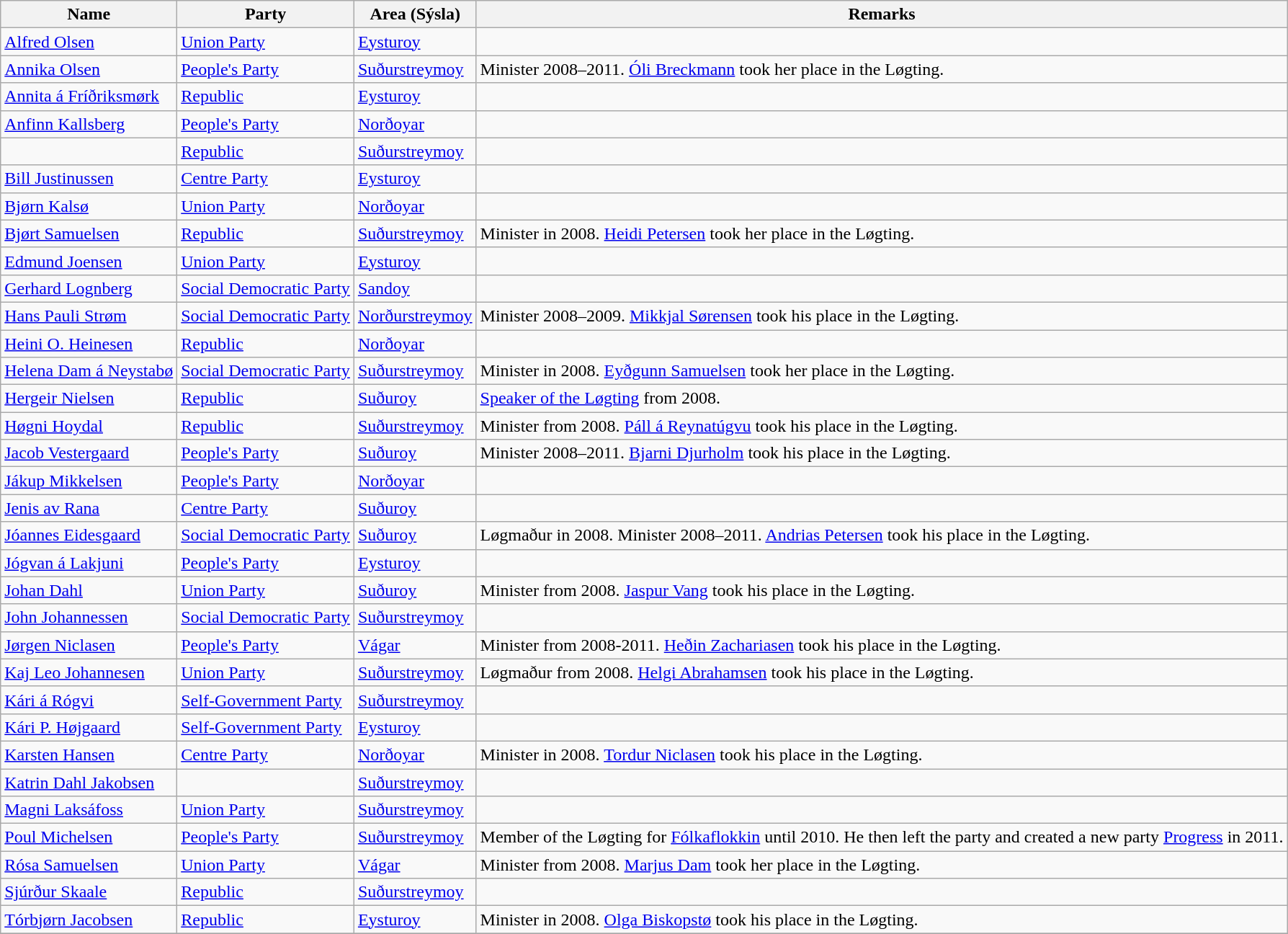<table class="wikitable sortable">
<tr>
<th>Name</th>
<th>Party</th>
<th>Area (Sýsla)</th>
<th>Remarks</th>
</tr>
<tr>
<td><a href='#'>Alfred Olsen</a></td>
<td><a href='#'>Union Party</a></td>
<td><a href='#'>Eysturoy</a></td>
<td></td>
</tr>
<tr>
<td><a href='#'>Annika Olsen</a></td>
<td><a href='#'>People's Party</a></td>
<td><a href='#'>Suðurstreymoy</a></td>
<td>Minister 2008–2011. <a href='#'>Óli Breckmann</a> took her place in the Løgting.</td>
</tr>
<tr>
<td><a href='#'>Annita á Fríðriksmørk</a></td>
<td><a href='#'>Republic</a></td>
<td><a href='#'>Eysturoy</a></td>
<td></td>
</tr>
<tr>
<td><a href='#'>Anfinn Kallsberg</a></td>
<td><a href='#'>People's Party</a></td>
<td><a href='#'>Norðoyar</a></td>
<td></td>
</tr>
<tr>
<td></td>
<td><a href='#'>Republic</a></td>
<td><a href='#'>Suðurstreymoy</a></td>
<td></td>
</tr>
<tr>
<td><a href='#'>Bill Justinussen</a></td>
<td><a href='#'>Centre Party</a></td>
<td><a href='#'>Eysturoy</a></td>
<td></td>
</tr>
<tr>
<td><a href='#'>Bjørn Kalsø</a></td>
<td><a href='#'>Union Party</a></td>
<td><a href='#'>Norðoyar</a></td>
<td></td>
</tr>
<tr>
<td><a href='#'>Bjørt Samuelsen</a></td>
<td><a href='#'>Republic</a></td>
<td><a href='#'>Suðurstreymoy</a></td>
<td>Minister in 2008. <a href='#'>Heidi Petersen</a> took her place in the Løgting.</td>
</tr>
<tr>
<td><a href='#'>Edmund Joensen</a></td>
<td><a href='#'>Union Party</a></td>
<td><a href='#'>Eysturoy</a></td>
<td></td>
</tr>
<tr>
<td><a href='#'>Gerhard Lognberg</a></td>
<td><a href='#'>Social Democratic Party</a></td>
<td><a href='#'>Sandoy</a></td>
<td></td>
</tr>
<tr>
<td><a href='#'>Hans Pauli Strøm</a></td>
<td><a href='#'>Social Democratic Party</a></td>
<td><a href='#'>Norðurstreymoy</a></td>
<td>Minister 2008–2009. <a href='#'>Mikkjal Sørensen</a> took his place in the Løgting.</td>
</tr>
<tr>
<td><a href='#'>Heini O. Heinesen</a></td>
<td><a href='#'>Republic</a></td>
<td><a href='#'>Norðoyar</a></td>
<td></td>
</tr>
<tr>
<td><a href='#'>Helena Dam á Neystabø</a></td>
<td><a href='#'>Social Democratic Party</a></td>
<td><a href='#'>Suðurstreymoy</a></td>
<td>Minister in 2008. <a href='#'>Eyðgunn Samuelsen</a> took her place in the Løgting.</td>
</tr>
<tr>
<td><a href='#'>Hergeir Nielsen</a></td>
<td><a href='#'>Republic</a></td>
<td><a href='#'>Suðuroy</a></td>
<td><a href='#'>Speaker of the Løgting</a> from 2008.</td>
</tr>
<tr>
<td><a href='#'>Høgni Hoydal</a></td>
<td><a href='#'>Republic</a></td>
<td><a href='#'>Suðurstreymoy</a></td>
<td>Minister from 2008. <a href='#'>Páll á Reynatúgvu</a> took his place in the Løgting.</td>
</tr>
<tr>
<td><a href='#'>Jacob Vestergaard</a></td>
<td><a href='#'>People's Party</a></td>
<td><a href='#'>Suðuroy</a></td>
<td>Minister 2008–2011. <a href='#'>Bjarni Djurholm</a> took his place in the Løgting.</td>
</tr>
<tr>
<td><a href='#'>Jákup Mikkelsen</a></td>
<td><a href='#'>People's Party</a></td>
<td><a href='#'>Norðoyar</a></td>
<td></td>
</tr>
<tr>
<td><a href='#'>Jenis av Rana</a></td>
<td><a href='#'>Centre Party</a></td>
<td><a href='#'>Suðuroy</a></td>
<td></td>
</tr>
<tr>
<td><a href='#'>Jóannes Eidesgaard</a></td>
<td><a href='#'>Social Democratic Party</a></td>
<td><a href='#'>Suðuroy</a></td>
<td>Løgmaður in 2008. Minister 2008–2011. <a href='#'>Andrias Petersen</a> took his place in the Løgting.</td>
</tr>
<tr>
<td><a href='#'>Jógvan á Lakjuni</a></td>
<td><a href='#'>People's Party</a></td>
<td><a href='#'>Eysturoy</a></td>
<td></td>
</tr>
<tr>
<td><a href='#'>Johan Dahl</a></td>
<td><a href='#'>Union Party</a></td>
<td><a href='#'>Suðuroy</a></td>
<td>Minister from 2008. <a href='#'>Jaspur Vang</a> took his place in the Løgting.</td>
</tr>
<tr>
<td><a href='#'>John Johannessen</a></td>
<td><a href='#'>Social Democratic Party</a></td>
<td><a href='#'>Suðurstreymoy</a></td>
<td></td>
</tr>
<tr>
<td><a href='#'>Jørgen Niclasen</a></td>
<td><a href='#'>People's Party</a></td>
<td><a href='#'>Vágar</a></td>
<td>Minister from 2008-2011. <a href='#'>Heðin Zachariasen</a> took his place in the Løgting.</td>
</tr>
<tr>
<td><a href='#'>Kaj Leo Johannesen</a></td>
<td><a href='#'>Union Party</a></td>
<td><a href='#'>Suðurstreymoy</a></td>
<td>Løgmaður from 2008. <a href='#'>Helgi Abrahamsen</a> took his place in the Løgting.</td>
</tr>
<tr>
<td><a href='#'>Kári á Rógvi</a></td>
<td><a href='#'>Self-Government Party</a></td>
<td><a href='#'>Suðurstreymoy</a></td>
<td></td>
</tr>
<tr>
<td><a href='#'>Kári P. Højgaard</a></td>
<td><a href='#'>Self-Government Party</a></td>
<td><a href='#'>Eysturoy</a></td>
<td></td>
</tr>
<tr>
<td><a href='#'>Karsten Hansen</a></td>
<td><a href='#'>Centre Party</a></td>
<td><a href='#'>Norðoyar</a></td>
<td>Minister in 2008. <a href='#'>Tordur Niclasen</a> took his place in the Løgting.</td>
</tr>
<tr>
<td><a href='#'>Katrin Dahl Jakobsen</a></td>
<td></td>
<td><a href='#'>Suðurstreymoy</a></td>
<td></td>
</tr>
<tr>
<td><a href='#'>Magni Laksáfoss</a></td>
<td><a href='#'>Union Party</a></td>
<td><a href='#'>Suðurstreymoy</a></td>
<td></td>
</tr>
<tr>
<td><a href='#'>Poul Michelsen</a></td>
<td><a href='#'>People's Party</a></td>
<td><a href='#'>Suðurstreymoy</a></td>
<td>Member of the Løgting for <a href='#'>Fólkaflokkin</a> until 2010. He then left the party and created a new party <a href='#'>Progress</a> in 2011.</td>
</tr>
<tr>
<td><a href='#'>Rósa Samuelsen</a></td>
<td><a href='#'>Union Party</a></td>
<td><a href='#'>Vágar</a></td>
<td>Minister from 2008. <a href='#'>Marjus Dam</a> took her place in the Løgting.</td>
</tr>
<tr>
<td><a href='#'>Sjúrður Skaale</a></td>
<td><a href='#'>Republic</a></td>
<td><a href='#'>Suðurstreymoy</a></td>
<td></td>
</tr>
<tr>
<td><a href='#'>Tórbjørn Jacobsen</a></td>
<td><a href='#'>Republic</a></td>
<td><a href='#'>Eysturoy</a></td>
<td>Minister in 2008. <a href='#'>Olga Biskopstø</a> took his place in the Løgting.</td>
</tr>
<tr>
</tr>
</table>
